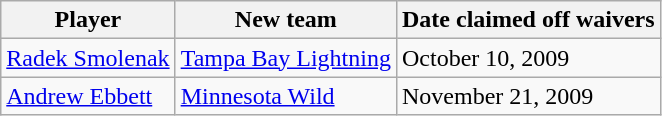<table class="wikitable">
<tr>
<th>Player</th>
<th>New team</th>
<th>Date claimed off waivers</th>
</tr>
<tr>
<td><a href='#'>Radek Smolenak</a></td>
<td><a href='#'>Tampa Bay Lightning</a></td>
<td>October 10, 2009</td>
</tr>
<tr>
<td><a href='#'>Andrew Ebbett</a></td>
<td><a href='#'>Minnesota Wild</a></td>
<td>November 21, 2009</td>
</tr>
</table>
